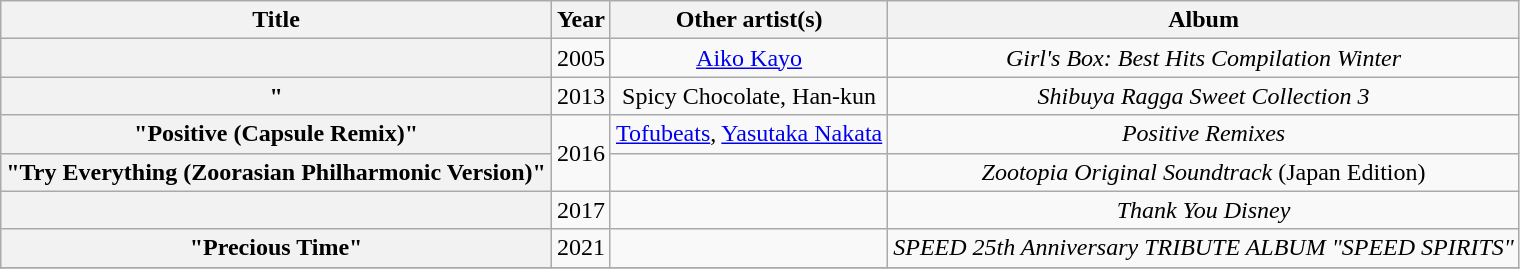<table class="wikitable plainrowheaders" style="text-align:center;">
<tr>
<th scope="col">Title</th>
<th scope="col">Year</th>
<th scope="col">Other artist(s)</th>
<th scope="col">Album</th>
</tr>
<tr>
<th scope="row"></th>
<td>2005</td>
<td><a href='#'>Aiko Kayo</a></td>
<td><em>Girl's Box: Best Hits Compilation Winter</em></td>
</tr>
<tr>
<th scope="row">"</th>
<td>2013</td>
<td>Spicy Chocolate, Han-kun</td>
<td><em>Shibuya Ragga Sweet Collection 3</em></td>
</tr>
<tr>
<th scope="row">"Positive (Capsule Remix)"</th>
<td rowspan="2">2016</td>
<td><a href='#'>Tofubeats</a>, <a href='#'>Yasutaka Nakata</a></td>
<td><em>Positive Remixes</em></td>
</tr>
<tr>
<th scope="row">"Try Everything (Zoorasian Philharmonic Version)"</th>
<td></td>
<td><em>Zootopia Original Soundtrack</em> <span>(Japan Edition)</span></td>
</tr>
<tr>
<th scope="row"></th>
<td>2017</td>
<td></td>
<td><em>Thank You Disney</em></td>
</tr>
<tr>
<th scope="row">"Precious Time"</th>
<td>2021</td>
<td></td>
<td><em>SPEED 25th Anniversary TRIBUTE ALBUM "SPEED SPIRITS"</em></td>
</tr>
<tr>
</tr>
</table>
